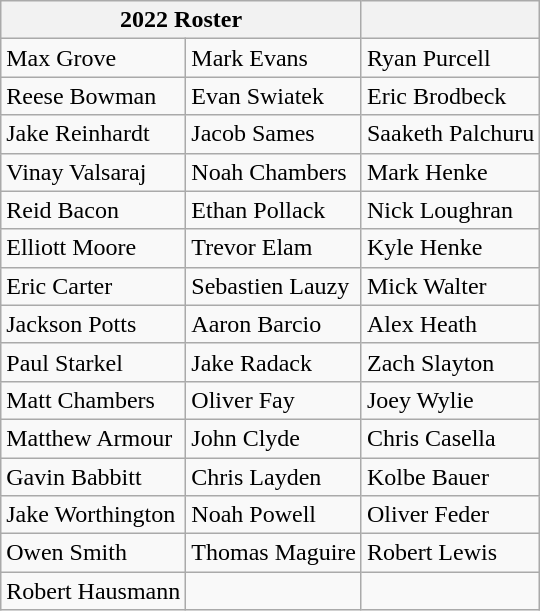<table class="wikitable">
<tr>
<th colspan="2">2022 Roster</th>
<th></th>
</tr>
<tr>
<td>Max Grove</td>
<td>Mark Evans</td>
<td>Ryan Purcell</td>
</tr>
<tr>
<td>Reese Bowman</td>
<td>Evan Swiatek</td>
<td>Eric Brodbeck</td>
</tr>
<tr>
<td>Jake Reinhardt</td>
<td>Jacob Sames</td>
<td>Saaketh Palchuru</td>
</tr>
<tr>
<td>Vinay Valsaraj</td>
<td>Noah Chambers</td>
<td>Mark Henke</td>
</tr>
<tr>
<td>Reid Bacon</td>
<td>Ethan Pollack</td>
<td>Nick Loughran</td>
</tr>
<tr>
<td>Elliott Moore</td>
<td>Trevor Elam</td>
<td>Kyle Henke</td>
</tr>
<tr>
<td>Eric Carter</td>
<td>Sebastien Lauzy</td>
<td>Mick Walter</td>
</tr>
<tr>
<td>Jackson Potts</td>
<td>Aaron Barcio</td>
<td>Alex Heath</td>
</tr>
<tr>
<td>Paul Starkel</td>
<td>Jake Radack</td>
<td>Zach Slayton</td>
</tr>
<tr>
<td>Matt Chambers</td>
<td>Oliver Fay</td>
<td>Joey Wylie</td>
</tr>
<tr>
<td>Matthew Armour</td>
<td>John Clyde</td>
<td>Chris Casella</td>
</tr>
<tr>
<td>Gavin Babbitt</td>
<td>Chris Layden</td>
<td>Kolbe Bauer</td>
</tr>
<tr>
<td>Jake Worthington</td>
<td>Noah Powell</td>
<td>Oliver Feder</td>
</tr>
<tr>
<td>Owen Smith</td>
<td>Thomas Maguire</td>
<td>Robert Lewis</td>
</tr>
<tr>
<td>Robert Hausmann</td>
<td></td>
<td></td>
</tr>
</table>
